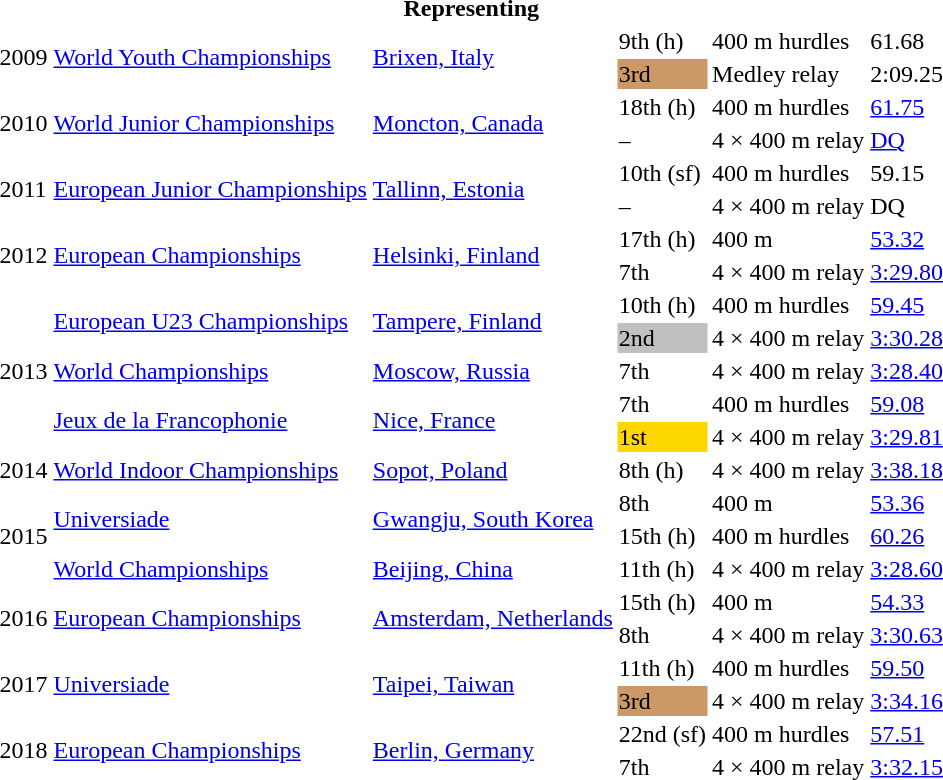<table>
<tr>
<th colspan="6">Representing </th>
</tr>
<tr>
<td rowspan=2>2009</td>
<td rowspan=2><a href='#'>World Youth Championships</a></td>
<td rowspan=2><a href='#'>Brixen, Italy</a></td>
<td>9th (h)</td>
<td>400 m hurdles</td>
<td>61.68</td>
</tr>
<tr>
<td bgcolor=cc9966>3rd</td>
<td>Medley relay</td>
<td>2:09.25</td>
</tr>
<tr>
<td rowspan=2>2010</td>
<td rowspan=2><a href='#'>World Junior Championships</a></td>
<td rowspan=2><a href='#'>Moncton, Canada</a></td>
<td>18th (h)</td>
<td>400 m hurdles</td>
<td><a href='#'>61.75</a></td>
</tr>
<tr>
<td>–</td>
<td>4 × 400 m relay</td>
<td><a href='#'>DQ</a></td>
</tr>
<tr>
<td rowspan=2>2011</td>
<td rowspan=2><a href='#'>European Junior Championships</a></td>
<td rowspan=2><a href='#'>Tallinn, Estonia</a></td>
<td>10th (sf)</td>
<td>400 m hurdles</td>
<td>59.15</td>
</tr>
<tr>
<td>–</td>
<td>4 × 400 m relay</td>
<td>DQ</td>
</tr>
<tr>
<td rowspan=2>2012</td>
<td rowspan=2><a href='#'>European Championships</a></td>
<td rowspan=2><a href='#'>Helsinki, Finland</a></td>
<td>17th (h)</td>
<td>400 m</td>
<td><a href='#'>53.32</a></td>
</tr>
<tr>
<td>7th</td>
<td>4 × 400 m relay</td>
<td><a href='#'>3:29.80</a></td>
</tr>
<tr>
<td rowspan=5>2013</td>
<td rowspan=2><a href='#'>European U23 Championships</a></td>
<td rowspan=2><a href='#'>Tampere, Finland</a></td>
<td>10th (h)</td>
<td>400 m hurdles</td>
<td><a href='#'>59.45</a></td>
</tr>
<tr>
<td bgcolor=silver>2nd</td>
<td>4 × 400 m relay</td>
<td><a href='#'>3:30.28</a></td>
</tr>
<tr>
<td><a href='#'>World Championships</a></td>
<td><a href='#'>Moscow, Russia</a></td>
<td>7th</td>
<td>4 × 400 m relay</td>
<td><a href='#'>3:28.40</a></td>
</tr>
<tr>
<td rowspan=2><a href='#'>Jeux de la Francophonie</a></td>
<td rowspan=2><a href='#'>Nice, France</a></td>
<td>7th</td>
<td>400 m hurdles</td>
<td><a href='#'>59.08</a></td>
</tr>
<tr>
<td bgcolor=gold>1st</td>
<td>4 × 400 m relay</td>
<td><a href='#'>3:29.81</a></td>
</tr>
<tr>
<td>2014</td>
<td><a href='#'>World Indoor Championships</a></td>
<td><a href='#'>Sopot, Poland</a></td>
<td>8th (h)</td>
<td>4 × 400 m relay</td>
<td><a href='#'>3:38.18</a></td>
</tr>
<tr>
<td rowspan=3>2015</td>
<td rowspan=2><a href='#'>Universiade</a></td>
<td rowspan=2><a href='#'>Gwangju, South Korea</a></td>
<td>8th</td>
<td>400 m</td>
<td><a href='#'>53.36</a></td>
</tr>
<tr>
<td>15th (h)</td>
<td>400 m hurdles</td>
<td><a href='#'>60.26</a></td>
</tr>
<tr>
<td><a href='#'>World Championships</a></td>
<td><a href='#'>Beijing, China</a></td>
<td>11th (h)</td>
<td>4 × 400 m relay</td>
<td><a href='#'>3:28.60</a></td>
</tr>
<tr>
<td rowspan=2>2016</td>
<td rowspan=2><a href='#'>European Championships</a></td>
<td rowspan=2><a href='#'>Amsterdam, Netherlands</a></td>
<td>15th (h)</td>
<td>400 m</td>
<td><a href='#'>54.33</a></td>
</tr>
<tr>
<td>8th</td>
<td>4 × 400 m relay</td>
<td><a href='#'>3:30.63</a></td>
</tr>
<tr>
<td rowspan=2>2017</td>
<td rowspan=2><a href='#'>Universiade</a></td>
<td rowspan=2><a href='#'>Taipei, Taiwan</a></td>
<td>11th (h)</td>
<td>400 m hurdles</td>
<td><a href='#'>59.50</a></td>
</tr>
<tr>
<td bgcolor=cc9966>3rd</td>
<td>4 × 400 m relay</td>
<td><a href='#'>3:34.16</a></td>
</tr>
<tr>
<td rowspan=2>2018</td>
<td rowspan=2><a href='#'>European Championships</a></td>
<td rowspan=2><a href='#'>Berlin, Germany</a></td>
<td>22nd (sf)</td>
<td>400 m hurdles</td>
<td><a href='#'>57.51</a></td>
</tr>
<tr>
<td>7th</td>
<td>4 × 400 m relay</td>
<td><a href='#'>3:32.15</a></td>
</tr>
</table>
